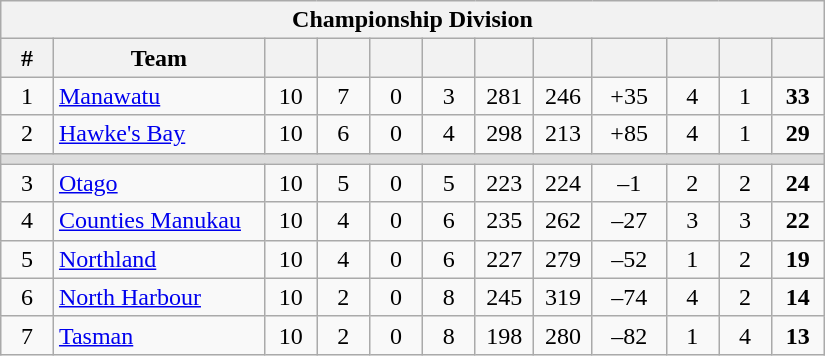<table class="wikitable" width="550px" style="text-align: center">
<tr>
<th colspan="12">Championship Division</th>
</tr>
<tr>
<th style="width:5%">#</th>
<th style="width:20%">Team</th>
<th style="width:5%"></th>
<th style="width:5%"></th>
<th style="width:5%"></th>
<th style="width:5%"></th>
<th style="width:5%"></th>
<th style="width:5%"></th>
<th style="width:7%"></th>
<th style="width:5%"></th>
<th style="width:5%"></th>
<th style="width:5%"></th>
</tr>
<tr>
<td>1</td>
<td style="text-align:left"><a href='#'>Manawatu</a></td>
<td>10</td>
<td>7</td>
<td>0</td>
<td>3</td>
<td>281</td>
<td>246</td>
<td>+35</td>
<td>4</td>
<td>1</td>
<td><strong>33</strong></td>
</tr>
<tr>
<td>2</td>
<td style="text-align:left"><a href='#'>Hawke's Bay</a></td>
<td>10</td>
<td>6</td>
<td>0</td>
<td>4</td>
<td>298</td>
<td>213</td>
<td>+85</td>
<td>4</td>
<td>1</td>
<td><strong>29</strong></td>
</tr>
<tr>
<td colspan=12 style="background-color:#DDDDDD"></td>
</tr>
<tr>
<td>3</td>
<td style="text-align:left"><a href='#'>Otago</a></td>
<td>10</td>
<td>5</td>
<td>0</td>
<td>5</td>
<td>223</td>
<td>224</td>
<td>–1</td>
<td>2</td>
<td>2</td>
<td><strong>24</strong></td>
</tr>
<tr>
<td>4</td>
<td style="text-align:left"><a href='#'>Counties Manukau</a></td>
<td>10</td>
<td>4</td>
<td>0</td>
<td>6</td>
<td>235</td>
<td>262</td>
<td>–27</td>
<td>3</td>
<td>3</td>
<td><strong> 22</strong></td>
</tr>
<tr>
<td>5</td>
<td style="text-align:left"><a href='#'>Northland</a></td>
<td>10</td>
<td>4</td>
<td>0</td>
<td>6</td>
<td>227</td>
<td>279</td>
<td>–52</td>
<td>1</td>
<td>2</td>
<td><strong>19</strong></td>
</tr>
<tr>
<td>6</td>
<td style="text-align:left"><a href='#'>North Harbour</a></td>
<td>10</td>
<td>2</td>
<td>0</td>
<td>8</td>
<td>245</td>
<td>319</td>
<td>–74</td>
<td>4</td>
<td>2</td>
<td><strong>14</strong></td>
</tr>
<tr>
<td>7</td>
<td style="text-align:left"><a href='#'>Tasman</a></td>
<td>10</td>
<td>2</td>
<td>0</td>
<td>8</td>
<td>198</td>
<td>280</td>
<td>–82</td>
<td>1</td>
<td>4</td>
<td><strong>13</strong></td>
</tr>
</table>
